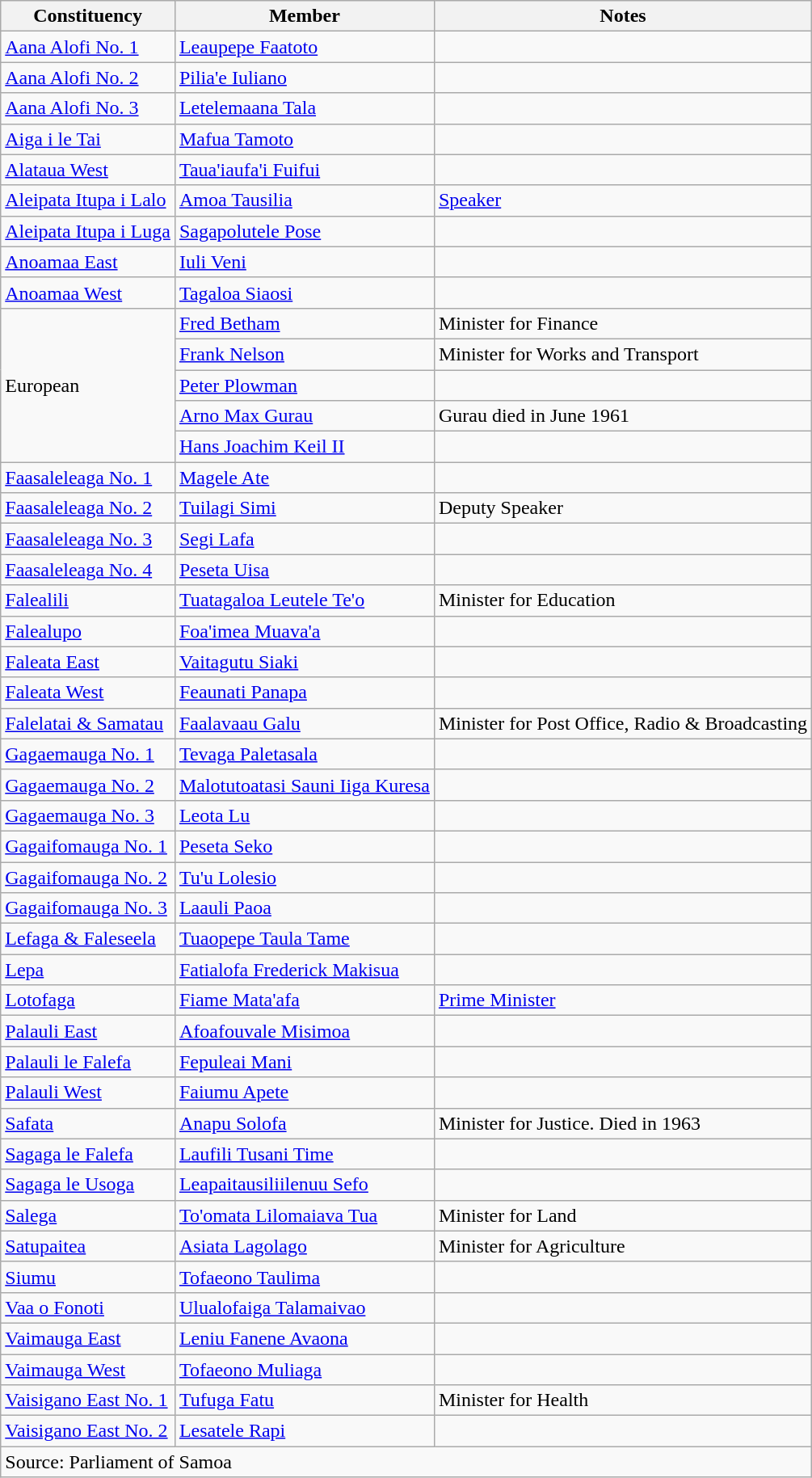<table class="wikitable sortable">
<tr>
<th>Constituency</th>
<th>Member</th>
<th>Notes</th>
</tr>
<tr>
<td><a href='#'>Aana Alofi No. 1</a></td>
<td><a href='#'>Leaupepe Faatoto</a></td>
<td></td>
</tr>
<tr>
<td><a href='#'>Aana Alofi No. 2</a></td>
<td><a href='#'>Pilia'e Iuliano</a></td>
<td></td>
</tr>
<tr>
<td><a href='#'>Aana Alofi No. 3</a></td>
<td><a href='#'>Letelemaana Tala</a></td>
<td></td>
</tr>
<tr>
<td><a href='#'>Aiga i le Tai</a></td>
<td><a href='#'>Mafua Tamoto</a></td>
<td></td>
</tr>
<tr>
<td><a href='#'>Alataua West</a></td>
<td><a href='#'>Taua'iaufa'i Fuifui</a></td>
<td></td>
</tr>
<tr>
<td><a href='#'>Aleipata Itupa i Lalo</a></td>
<td><a href='#'>Amoa Tausilia</a></td>
<td><a href='#'>Speaker</a></td>
</tr>
<tr>
<td><a href='#'>Aleipata Itupa i Luga</a></td>
<td><a href='#'>Sagapolutele Pose</a></td>
<td></td>
</tr>
<tr>
<td><a href='#'>Anoamaa East</a></td>
<td><a href='#'>Iuli Veni</a></td>
<td></td>
</tr>
<tr>
<td><a href='#'>Anoamaa West</a></td>
<td><a href='#'>Tagaloa Siaosi</a></td>
<td></td>
</tr>
<tr>
<td rowspan=5>European</td>
<td><a href='#'>Fred Betham</a></td>
<td>Minister for Finance</td>
</tr>
<tr>
<td><a href='#'>Frank Nelson</a></td>
<td>Minister for Works and Transport</td>
</tr>
<tr>
<td><a href='#'>Peter Plowman</a></td>
<td></td>
</tr>
<tr>
<td><a href='#'>Arno Max Gurau</a></td>
<td>Gurau died in June 1961</td>
</tr>
<tr>
<td><a href='#'>Hans Joachim Keil II</a></td>
<td></td>
</tr>
<tr>
<td><a href='#'>Faasaleleaga No. 1</a></td>
<td><a href='#'>Magele Ate</a></td>
<td></td>
</tr>
<tr>
<td><a href='#'>Faasaleleaga No. 2</a></td>
<td><a href='#'>Tuilagi Simi</a></td>
<td>Deputy Speaker</td>
</tr>
<tr>
<td><a href='#'>Faasaleleaga No. 3</a></td>
<td><a href='#'>Segi Lafa</a></td>
<td></td>
</tr>
<tr>
<td><a href='#'>Faasaleleaga No. 4</a></td>
<td><a href='#'>Peseta Uisa</a></td>
<td></td>
</tr>
<tr>
<td><a href='#'>Falealili</a></td>
<td><a href='#'>Tuatagaloa Leutele Te'o</a></td>
<td>Minister for Education</td>
</tr>
<tr>
<td><a href='#'>Falealupo</a></td>
<td><a href='#'>Foa'imea Muava'a</a></td>
<td></td>
</tr>
<tr>
<td><a href='#'>Faleata East</a></td>
<td><a href='#'>Vaitagutu Siaki</a></td>
<td></td>
</tr>
<tr>
<td><a href='#'>Faleata West</a></td>
<td><a href='#'>Feaunati Panapa</a></td>
<td></td>
</tr>
<tr>
<td><a href='#'>Falelatai & Samatau</a></td>
<td><a href='#'>Faalavaau Galu</a></td>
<td>Minister for Post Office, Radio & Broadcasting</td>
</tr>
<tr>
<td><a href='#'>Gagaemauga No. 1</a></td>
<td><a href='#'>Tevaga Paletasala</a></td>
<td></td>
</tr>
<tr>
<td><a href='#'>Gagaemauga No. 2</a></td>
<td><a href='#'>Malotutoatasi Sauni Iiga Kuresa</a></td>
<td></td>
</tr>
<tr>
<td><a href='#'>Gagaemauga No. 3</a></td>
<td><a href='#'>Leota Lu</a></td>
<td></td>
</tr>
<tr>
<td><a href='#'>Gagaifomauga No. 1</a></td>
<td><a href='#'>Peseta Seko</a></td>
<td></td>
</tr>
<tr>
<td><a href='#'>Gagaifomauga No. 2</a></td>
<td><a href='#'>Tu'u Lolesio</a></td>
<td></td>
</tr>
<tr>
<td><a href='#'>Gagaifomauga No. 3</a></td>
<td><a href='#'>Laauli Paoa</a></td>
<td></td>
</tr>
<tr>
<td><a href='#'>Lefaga & Faleseela</a></td>
<td><a href='#'>Tuaopepe Taula Tame</a></td>
<td></td>
</tr>
<tr>
<td><a href='#'>Lepa</a></td>
<td><a href='#'>Fatialofa Frederick Makisua</a></td>
<td></td>
</tr>
<tr>
<td><a href='#'>Lotofaga</a></td>
<td><a href='#'>Fiame Mata'afa</a></td>
<td><a href='#'>Prime Minister</a></td>
</tr>
<tr>
<td><a href='#'>Palauli East</a></td>
<td><a href='#'>Afoafouvale Misimoa</a></td>
<td></td>
</tr>
<tr>
<td><a href='#'>Palauli le Falefa</a></td>
<td><a href='#'>Fepuleai Mani</a></td>
<td></td>
</tr>
<tr>
<td><a href='#'>Palauli West</a></td>
<td><a href='#'>Faiumu Apete</a></td>
<td></td>
</tr>
<tr>
<td><a href='#'>Safata</a></td>
<td><a href='#'>Anapu Solofa</a></td>
<td>Minister for Justice. Died in 1963</td>
</tr>
<tr>
<td><a href='#'>Sagaga le Falefa</a></td>
<td><a href='#'>Laufili Tusani Time</a></td>
<td></td>
</tr>
<tr>
<td><a href='#'>Sagaga le Usoga</a></td>
<td><a href='#'>Leapaitausiliilenuu Sefo</a></td>
<td></td>
</tr>
<tr>
<td><a href='#'>Salega</a></td>
<td><a href='#'>To'omata Lilomaiava Tua</a></td>
<td>Minister for Land</td>
</tr>
<tr>
<td><a href='#'>Satupaitea</a></td>
<td><a href='#'>Asiata Lagolago</a></td>
<td>Minister for Agriculture</td>
</tr>
<tr>
<td><a href='#'>Siumu</a></td>
<td><a href='#'>Tofaeono Taulima</a></td>
<td></td>
</tr>
<tr>
<td><a href='#'>Vaa o Fonoti</a></td>
<td><a href='#'>Ulualofaiga Talamaivao</a></td>
<td></td>
</tr>
<tr>
<td><a href='#'>Vaimauga East</a></td>
<td><a href='#'>Leniu Fanene Avaona</a></td>
<td></td>
</tr>
<tr>
<td><a href='#'>Vaimauga West</a></td>
<td><a href='#'>Tofaeono Muliaga</a></td>
<td></td>
</tr>
<tr>
<td><a href='#'>Vaisigano East No. 1</a></td>
<td><a href='#'>Tufuga Fatu</a></td>
<td>Minister for Health</td>
</tr>
<tr>
<td><a href='#'>Vaisigano East No. 2</a></td>
<td><a href='#'>Lesatele Rapi</a></td>
<td></td>
</tr>
<tr class=sortbottom>
<td colspan=3>Source: Parliament of Samoa</td>
</tr>
</table>
